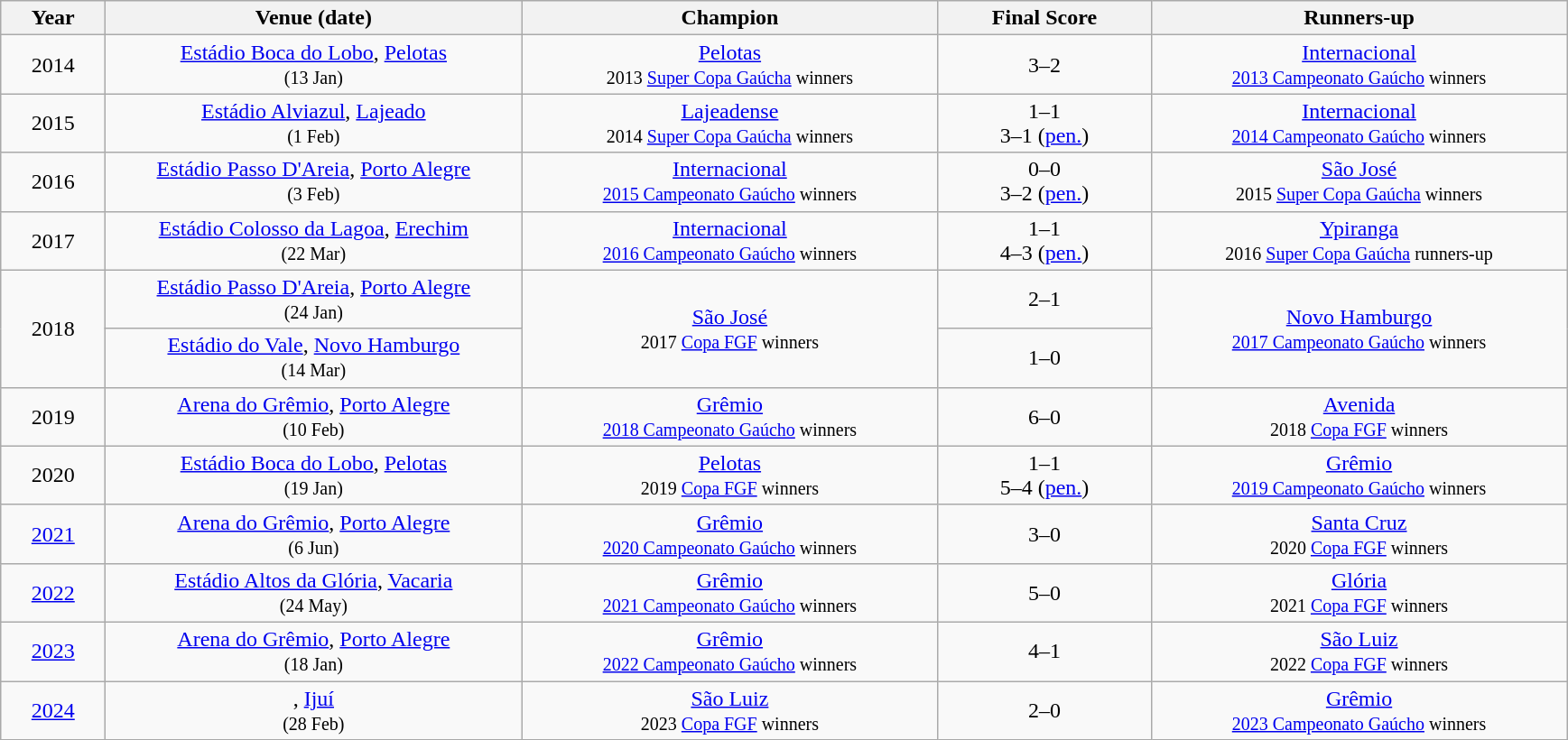<table class="wikitable">
<tr>
<th width=70>Year</th>
<th width=300>Venue (date)</th>
<th width=300>Champion</th>
<th width=150>Final Score</th>
<th width=300>Runners-up</th>
</tr>
<tr>
<td align=center>2014</td>
<td align=center><a href='#'>Estádio Boca do Lobo</a>, <a href='#'>Pelotas</a> <br><small>(13 Jan)</small></td>
<td align=center><a href='#'>Pelotas</a><br><small>2013 <a href='#'>Super Copa Gaúcha</a> winners</small></td>
<td align=center>3–2</td>
<td align=center><a href='#'>Internacional</a><br><small><a href='#'>2013 Campeonato Gaúcho</a> winners</small></td>
</tr>
<tr>
<td align=center>2015</td>
<td align=center><a href='#'>Estádio Alviazul</a>, <a href='#'>Lajeado</a> <br><small>(1 Feb)</small></td>
<td align=center><a href='#'>Lajeadense</a><br><small>2014 <a href='#'>Super Copa Gaúcha</a> winners</small></td>
<td align=center>1–1<br>3–1 (<a href='#'>pen.</a>)</td>
<td align=center><a href='#'>Internacional</a><br><small><a href='#'>2014 Campeonato Gaúcho</a> winners</small></td>
</tr>
<tr>
<td align=center>2016</td>
<td align=center><a href='#'>Estádio Passo D'Areia</a>, <a href='#'>Porto Alegre</a> <br><small>(3 Feb)</small></td>
<td align=center><a href='#'>Internacional</a><br><small><a href='#'>2015 Campeonato Gaúcho</a> winners</small></td>
<td align=center>0–0<br>3–2 (<a href='#'>pen.</a>)</td>
<td align=center><a href='#'>São José</a><br><small>2015 <a href='#'>Super Copa Gaúcha</a> winners</small></td>
</tr>
<tr>
<td align=center>2017</td>
<td align=center><a href='#'>Estádio Colosso da Lagoa</a>, <a href='#'>Erechim</a> <br><small>(22 Mar)</small></td>
<td align=center><a href='#'>Internacional</a><br><small><a href='#'>2016 Campeonato Gaúcho</a> winners</small></td>
<td align=center>1–1<br>4–3 (<a href='#'>pen.</a>)<br><small></small></td>
<td align=center><a href='#'>Ypiranga</a><br><small>2016 <a href='#'>Super Copa Gaúcha</a> runners-up</small></td>
</tr>
<tr>
<td rowspan=2 align=center>2018</td>
<td align=center><a href='#'>Estádio Passo D'Areia</a>, <a href='#'>Porto Alegre</a> <br><small>(24 Jan)</small></td>
<td rowspan=2 align=center><a href='#'>São José</a><br><small>2017 <a href='#'>Copa FGF</a> winners</small></td>
<td align=center>2–1</td>
<td rowspan=2 align=center><a href='#'>Novo Hamburgo</a><br><small><a href='#'>2017 Campeonato Gaúcho</a> winners</small></td>
</tr>
<tr>
<td align=center><a href='#'>Estádio do Vale</a>, <a href='#'>Novo Hamburgo</a> <br><small>(14 Mar)</small></td>
<td align=center>1–0</td>
</tr>
<tr>
<td align=center>2019</td>
<td align=center><a href='#'>Arena do Grêmio</a>, <a href='#'>Porto Alegre</a> <br><small>(10 Feb)</small></td>
<td align=center><a href='#'>Grêmio</a><br><small><a href='#'>2018 Campeonato Gaúcho</a> winners</small></td>
<td align=center>6–0<br><small></small></td>
<td align=center><a href='#'>Avenida</a><br><small>2018 <a href='#'>Copa FGF</a> winners</small></td>
</tr>
<tr>
<td align=center>2020</td>
<td align=center><a href='#'>Estádio Boca do Lobo</a>, <a href='#'>Pelotas</a> <br><small>(19 Jan)</small></td>
<td align=center><a href='#'>Pelotas</a><br><small>2019 <a href='#'>Copa FGF</a> winners</small></td>
<td align=center>1–1<br>5–4 (<a href='#'>pen.</a>)<br><small></small></td>
<td align=center><a href='#'>Grêmio</a><br><small><a href='#'>2019 Campeonato Gaúcho</a> winners</small></td>
</tr>
<tr>
<td align=center><a href='#'>2021</a></td>
<td align=center><a href='#'>Arena do Grêmio</a>, <a href='#'>Porto Alegre</a> <br><small>(6 Jun)</small></td>
<td align=center><a href='#'>Grêmio</a><br><small><a href='#'>2020 Campeonato Gaúcho</a> winners</small></td>
<td align=center>3–0<br><small></small></td>
<td align=center><a href='#'>Santa Cruz</a><br><small>2020 <a href='#'>Copa FGF</a> winners</small></td>
</tr>
<tr>
<td align=center><a href='#'>2022</a></td>
<td align=center><a href='#'>Estádio Altos da Glória</a>, <a href='#'>Vacaria</a> <br><small>(24 May)</small></td>
<td align=center><a href='#'>Grêmio</a><br><small><a href='#'>2021 Campeonato Gaúcho</a> winners</small></td>
<td align=center>5–0<br><small></small></td>
<td align=center><a href='#'>Glória</a><br><small>2021 <a href='#'>Copa FGF</a> winners</small></td>
</tr>
<tr>
<td align=center><a href='#'>2023</a></td>
<td align=center><a href='#'>Arena do Grêmio</a>, <a href='#'>Porto Alegre</a> <br><small>(18 Jan)</small></td>
<td align=center><a href='#'>Grêmio</a><br><small><a href='#'>2022 Campeonato Gaúcho</a> winners</small></td>
<td align=center>4–1<br><small></small></td>
<td align=center><a href='#'>São Luiz</a><br><small>2022 <a href='#'>Copa FGF</a> winners</small></td>
</tr>
<tr>
<td align=center><a href='#'>2024</a></td>
<td align=center>, <a href='#'>Ijuí</a> <br><small>(28 Feb)</small></td>
<td align=center><a href='#'>São Luiz</a><br><small>2023 <a href='#'>Copa FGF</a> winners</small></td>
<td align=center>2–0<br><small></small></td>
<td align=center><a href='#'>Grêmio</a><br><small><a href='#'>2023 Campeonato Gaúcho</a> winners</small></td>
</tr>
</table>
